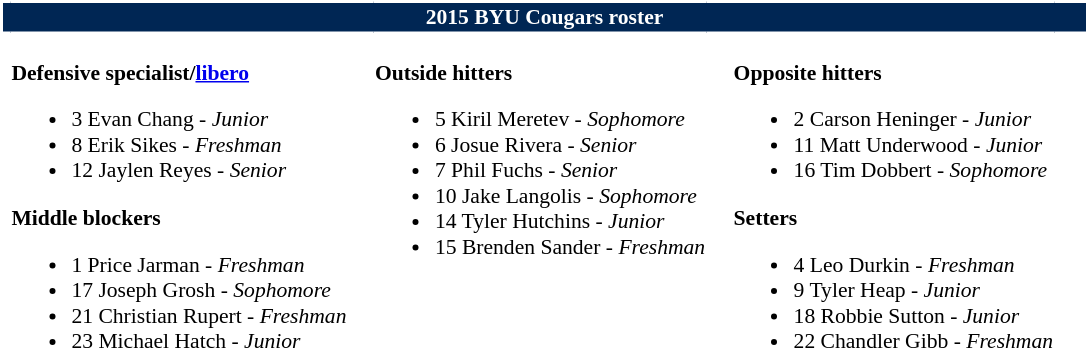<table class="toccolours" style="border-collapse:collapse; font-size:90%;">
<tr>
<td colspan="7" style="background:#002654;color:#FFFFFF; border: 2px solid #FFFFFF; text-align:center;"><strong>2015 BYU Cougars roster</strong></td>
</tr>
<tr>
</tr>
<tr>
<td width="03"> </td>
<td valign="top"><br><strong>Defensive specialist/<a href='#'>libero</a></strong><ul><li>3 Evan Chang - <em>Junior</em></li><li>8 Erik Sikes - <em>Freshman</em></li><li>12 Jaylen Reyes - <em>Senior</em></li></ul><strong>Middle blockers</strong><ul><li>1 Price Jarman - <em>Freshman</em></li><li>17 Joseph Grosh - <em>Sophomore</em></li><li>21 Christian Rupert  - <em>Freshman</em></li><li>23 Michael Hatch - <em>Junior</em></li></ul></td>
<td width="15"> </td>
<td valign="top"><br><strong>Outside hitters</strong><ul><li>5 Kiril Meretev - <em>Sophomore</em></li><li>6 Josue Rivera - <em>Senior</em></li><li>7 Phil Fuchs - <em>Senior</em></li><li>10 Jake Langolis - <em>Sophomore</em></li><li>14 Tyler Hutchins - <em>Junior</em></li><li>15 Brenden Sander - <em>Freshman</em></li></ul></td>
<td width="15"> </td>
<td valign="top"><br><strong>Opposite hitters</strong><ul><li>2 Carson Heninger - <em>Junior</em></li><li>11 Matt Underwood - <em>Junior</em></li><li>16 Tim Dobbert - <em>Sophomore</em></li></ul><strong>Setters</strong><ul><li>4 Leo Durkin - <em>Freshman</em></li><li>9 Tyler Heap - <em>Junior</em></li><li>18 Robbie Sutton - <em>Junior</em></li><li>22 Chandler Gibb - <em>Freshman</em></li></ul></td>
<td width="20"> </td>
</tr>
</table>
